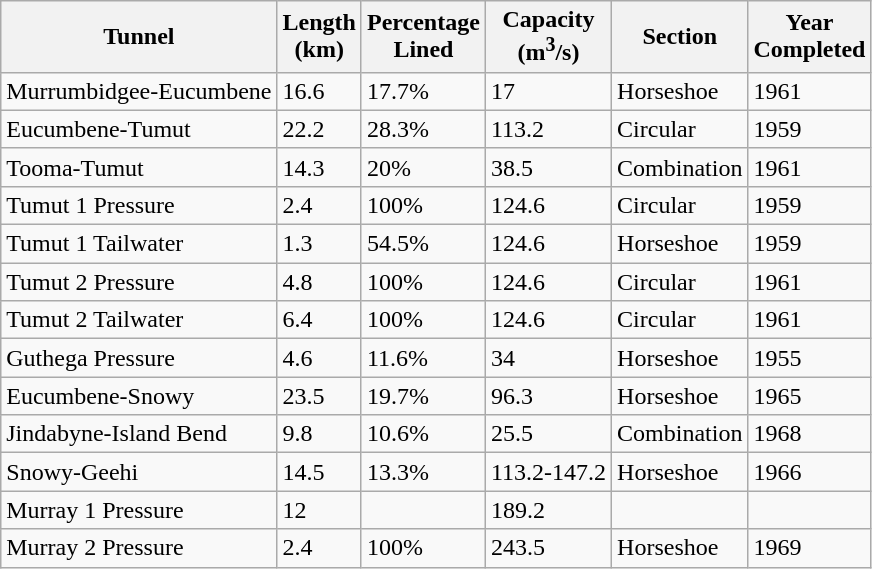<table class="wikitable sortable">
<tr>
<th>Tunnel</th>
<th>Length<br>(km)</th>
<th>Percentage<br>Lined</th>
<th>Capacity<br>(m<sup>3</sup>/s)</th>
<th>Section</th>
<th>Year<br>Completed</th>
</tr>
<tr>
<td>Murrumbidgee-Eucumbene</td>
<td>16.6</td>
<td>17.7%</td>
<td>17</td>
<td>Horseshoe</td>
<td>1961</td>
</tr>
<tr>
<td>Eucumbene-Tumut</td>
<td>22.2</td>
<td>28.3%</td>
<td>113.2</td>
<td>Circular</td>
<td>1959</td>
</tr>
<tr>
<td>Tooma-Tumut</td>
<td>14.3</td>
<td>20%</td>
<td>38.5</td>
<td>Combination</td>
<td>1961</td>
</tr>
<tr>
<td>Tumut 1 Pressure</td>
<td>2.4</td>
<td>100%</td>
<td>124.6</td>
<td>Circular</td>
<td>1959</td>
</tr>
<tr>
<td>Tumut 1 Tailwater</td>
<td>1.3</td>
<td>54.5%</td>
<td>124.6</td>
<td>Horseshoe</td>
<td>1959</td>
</tr>
<tr>
<td>Tumut 2 Pressure</td>
<td>4.8</td>
<td>100%</td>
<td>124.6</td>
<td>Circular</td>
<td>1961</td>
</tr>
<tr>
<td>Tumut 2 Tailwater</td>
<td>6.4</td>
<td>100%</td>
<td>124.6</td>
<td>Circular</td>
<td>1961</td>
</tr>
<tr>
<td>Guthega Pressure</td>
<td>4.6</td>
<td>11.6%</td>
<td>34</td>
<td>Horseshoe</td>
<td>1955</td>
</tr>
<tr>
<td>Eucumbene-Snowy</td>
<td>23.5</td>
<td>19.7%</td>
<td>96.3</td>
<td>Horseshoe</td>
<td>1965</td>
</tr>
<tr>
<td>Jindabyne-Island Bend</td>
<td>9.8</td>
<td>10.6%</td>
<td>25.5</td>
<td>Combination</td>
<td>1968</td>
</tr>
<tr>
<td>Snowy-Geehi</td>
<td>14.5</td>
<td>13.3%</td>
<td>113.2-147.2</td>
<td>Horseshoe</td>
<td>1966</td>
</tr>
<tr>
<td>Murray 1 Pressure</td>
<td>12</td>
<td></td>
<td>189.2</td>
<td></td>
<td></td>
</tr>
<tr>
<td>Murray 2 Pressure</td>
<td>2.4</td>
<td>100%</td>
<td>243.5</td>
<td>Horseshoe</td>
<td>1969</td>
</tr>
</table>
